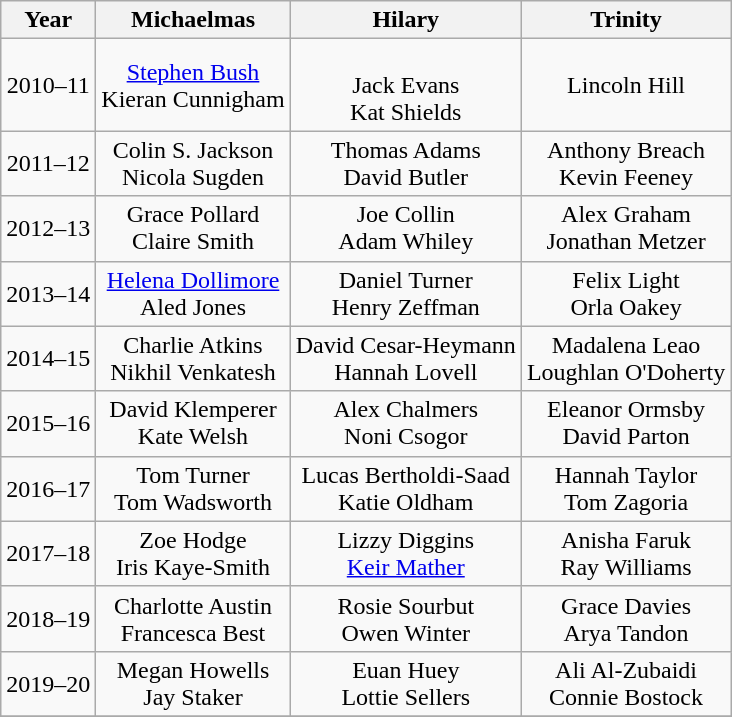<table class="wikitable sortable">
<tr>
<th>Year</th>
<th>Michaelmas</th>
<th>Hilary</th>
<th>Trinity</th>
</tr>
<tr>
<td align="center">2010–11</td>
<td align="center"> <a href='#'>Stephen Bush</a> <br>  Kieran Cunnigham</td>
<td align="center"><br> Jack Evans <br>  
 Kat Shields</td>
<td align="center"> Lincoln Hill <br></td>
</tr>
<tr>
<td align="center">2011–12</td>
<td align="center"> Colin S. Jackson <br> Nicola Sugden</td>
<td align="center"> Thomas Adams <br> David Butler</td>
<td align="center"> Anthony Breach <br>  Kevin Feeney</td>
</tr>
<tr>
<td align="center">2012–13</td>
<td align="center"> Grace Pollard <br>  Claire Smith</td>
<td align="center"> Joe Collin <br>  Adam Whiley</td>
<td align="center"> Alex Graham <br>  Jonathan Metzer</td>
</tr>
<tr>
<td align="center">2013–14</td>
<td align="center"> <a href='#'>Helena Dollimore</a> <br> Aled Jones</td>
<td align="center"> Daniel Turner <br> Henry Zeffman</td>
<td align="center"> Felix Light <br> Orla Oakey</td>
</tr>
<tr>
<td align="center">2014–15</td>
<td align="center"> Charlie Atkins <br> Nikhil Venkatesh</td>
<td align="center"> David Cesar-Heymann <br> Hannah Lovell</td>
<td align="center"> Madalena Leao <br> Loughlan O'Doherty</td>
</tr>
<tr>
<td align="center">2015–16</td>
<td align="center"> David Klemperer <br> Kate Welsh</td>
<td align="center"> Alex Chalmers <br> Noni Csogor</td>
<td align="center"> Eleanor Ormsby <br> David Parton</td>
</tr>
<tr>
<td align="center">2016–17</td>
<td align="center"> Tom Turner <br> Tom Wadsworth</td>
<td align="center"> Lucas Bertholdi-Saad <br> Katie Oldham</td>
<td align="center"> Hannah Taylor <br> Tom Zagoria</td>
</tr>
<tr>
<td align="center">2017–18</td>
<td align="center"> Zoe Hodge <br> Iris Kaye-Smith</td>
<td align="center"> Lizzy Diggins <br> <a href='#'>Keir Mather</a></td>
<td align="center"> Anisha Faruk <br> Ray Williams</td>
</tr>
<tr>
<td align="center">2018–19</td>
<td align="center"> Charlotte Austin <br> Francesca Best</td>
<td align="center"> Rosie Sourbut <br> Owen Winter</td>
<td align="center"> Grace Davies <br> Arya Tandon</td>
</tr>
<tr>
<td align="center">2019–20</td>
<td align="center"> Megan Howells <br> Jay Staker</td>
<td align="center"> Euan Huey <br> Lottie Sellers</td>
<td align="center"> Ali Al-Zubaidi <br> Connie Bostock</td>
</tr>
<tr>
</tr>
</table>
